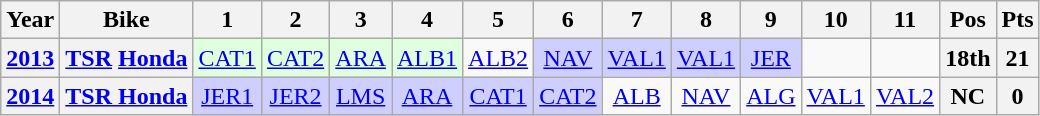<table class="wikitable" style="text-align:center">
<tr>
<th>Year</th>
<th>Bike</th>
<th>1</th>
<th>2</th>
<th>3</th>
<th>4</th>
<th>5</th>
<th>6</th>
<th>7</th>
<th>8</th>
<th>9</th>
<th>10</th>
<th>11</th>
<th>Pos</th>
<th>Pts</th>
</tr>
<tr>
<th align="left"><a href='#'>2013</a></th>
<th align="left"><a href='#'>TSR</a> <a href='#'>Honda</a></th>
<td style="background:#dfffdf;"><a href='#'>CAT1</a><br></td>
<td style="background:#dfffdf;"><a href='#'>CAT2</a><br></td>
<td style="background:#dfffdf;"><a href='#'>ARA</a><br></td>
<td style="background:#dfffdf;"><a href='#'>ALB1</a><br></td>
<td><a href='#'>ALB2</a></td>
<td style="background:#cfcfff;"><a href='#'>NAV</a><br></td>
<td style="background:#cfcfff;"><a href='#'>VAL1</a><br></td>
<td style="background:#cfcfff;"><a href='#'>VAL1</a><br></td>
<td style="background:#cfcfff;"><a href='#'>JER</a><br></td>
<td></td>
<td></td>
<th>18th</th>
<th>21</th>
</tr>
<tr>
<th><a href='#'>2014</a></th>
<th><a href='#'>TSR Honda</a></th>
<td style="background:#cfcfff;"><a href='#'>JER1</a><br></td>
<td style="background:#cfcfff;"><a href='#'>JER2</a><br></td>
<td style="background:#cfcfff;"><a href='#'>LMS</a><br></td>
<td style="background:#cfcfff;"><a href='#'>ARA</a><br></td>
<td style="background:#cfcfff;"><a href='#'>CAT1</a><br></td>
<td style="background:#cfcfff;"><a href='#'>CAT2</a><br></td>
<td><a href='#'>ALB</a></td>
<td><a href='#'>NAV</a></td>
<td><a href='#'>ALG</a></td>
<td><a href='#'>VAL1</a></td>
<td><a href='#'>VAL2</a></td>
<th>NC</th>
<th>0</th>
</tr>
</table>
